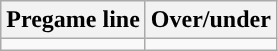<table class="wikitable">
<tr align="center">
<th>Pregame line</th>
<th>Over/under</th>
</tr>
<tr align="center">
<td></td>
<td></td>
</tr>
</table>
